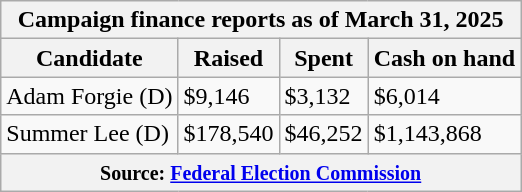<table class="wikitable sortable">
<tr>
<th colspan=4>Campaign finance reports as of March 31, 2025</th>
</tr>
<tr style="text-align:center;">
<th>Candidate</th>
<th>Raised</th>
<th>Spent</th>
<th>Cash on hand</th>
</tr>
<tr>
<td>Adam Forgie (D)</td>
<td>$9,146</td>
<td>$3,132</td>
<td>$6,014</td>
</tr>
<tr>
<td>Summer Lee (D)</td>
<td>$178,540</td>
<td>$46,252</td>
<td>$1,143,868</td>
</tr>
<tr>
<th colspan="4"><small>Source: <a href='#'>Federal Election Commission</a></small></th>
</tr>
</table>
